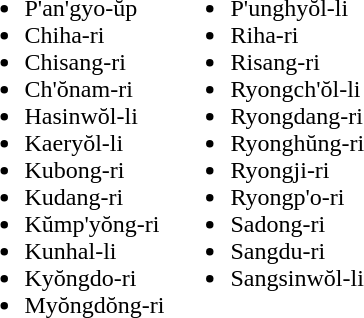<table>
<tr>
<td valign="top"><br><ul><li>P'an'gyo-ŭp</li><li>Chiha-ri</li><li>Chisang-ri</li><li>Ch'ŏnam-ri</li><li>Hasinwŏl-li</li><li>Kaeryŏl-li</li><li>Kubong-ri</li><li>Kudang-ri</li><li>Kŭmp'yŏng-ri</li><li>Kunhal-li</li><li>Kyŏngdo-ri</li><li>Myŏngdŏng-ri</li></ul></td>
<td valign="top"><br><ul><li>P'unghyŏl-li</li><li>Riha-ri</li><li>Risang-ri</li><li>Ryongch'ŏl-li</li><li>Ryongdang-ri</li><li>Ryonghŭng-ri</li><li>Ryongji-ri</li><li>Ryongp'o-ri</li><li>Sadong-ri</li><li>Sangdu-ri</li><li>Sangsinwŏl-li</li></ul></td>
</tr>
</table>
